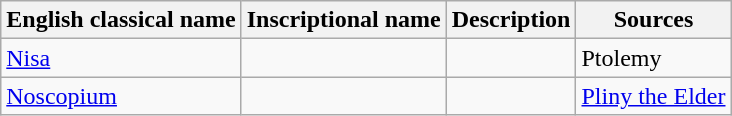<table class="wikitable sortable">
<tr>
<th>English classical name</th>
<th>Inscriptional name</th>
<th>Description</th>
<th>Sources</th>
</tr>
<tr>
<td><a href='#'>Nisa</a></td>
<td></td>
<td></td>
<td>Ptolemy</td>
</tr>
<tr>
<td><a href='#'>Noscopium</a></td>
<td></td>
<td></td>
<td><a href='#'>Pliny the Elder</a></td>
</tr>
</table>
